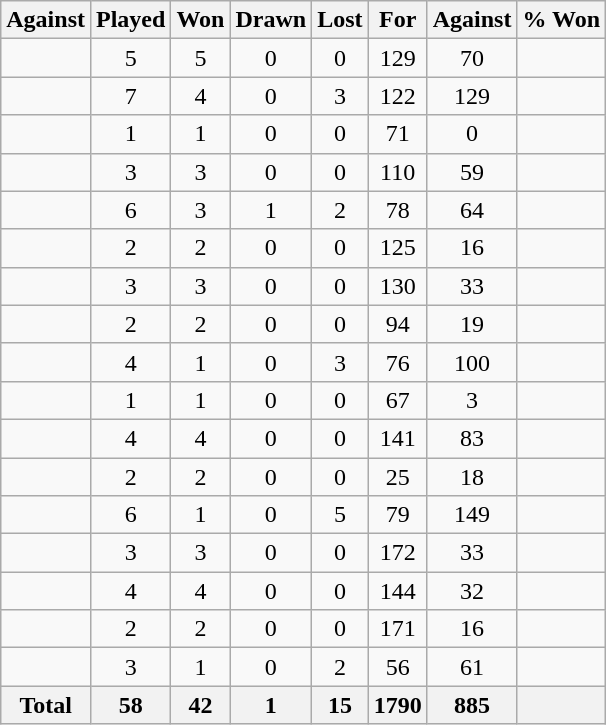<table class="wikitable sortable" style="text-align:center">
<tr>
<th>Against</th>
<th>Played</th>
<th>Won</th>
<th>Drawn</th>
<th>Lost</th>
<th>For</th>
<th>Against</th>
<th>% Won</th>
</tr>
<tr>
<td style="text-align:left"></td>
<td>5</td>
<td>5</td>
<td>0</td>
<td>0</td>
<td>129</td>
<td>70</td>
<td></td>
</tr>
<tr>
<td style="text-align:left"></td>
<td>7</td>
<td>4</td>
<td>0</td>
<td>3</td>
<td>122</td>
<td>129</td>
<td></td>
</tr>
<tr>
<td style="text-align:left"></td>
<td>1</td>
<td>1</td>
<td>0</td>
<td>0</td>
<td>71</td>
<td>0</td>
<td></td>
</tr>
<tr>
<td style="text-align:left"></td>
<td>3</td>
<td>3</td>
<td>0</td>
<td>0</td>
<td>110</td>
<td>59</td>
<td></td>
</tr>
<tr>
<td style="text-align:left"></td>
<td>6</td>
<td>3</td>
<td>1</td>
<td>2</td>
<td>78</td>
<td>64</td>
<td></td>
</tr>
<tr>
<td style="text-align:left"></td>
<td>2</td>
<td>2</td>
<td>0</td>
<td>0</td>
<td>125</td>
<td>16</td>
<td></td>
</tr>
<tr>
<td style="text-align:left"></td>
<td>3</td>
<td>3</td>
<td>0</td>
<td>0</td>
<td>130</td>
<td>33</td>
<td></td>
</tr>
<tr>
<td style="text-align:left"></td>
<td>2</td>
<td>2</td>
<td>0</td>
<td>0</td>
<td>94</td>
<td>19</td>
<td></td>
</tr>
<tr>
<td style="text-align:left"></td>
<td>4</td>
<td>1</td>
<td>0</td>
<td>3</td>
<td>76</td>
<td>100</td>
<td></td>
</tr>
<tr>
<td style="text-align:left"></td>
<td>1</td>
<td>1</td>
<td>0</td>
<td>0</td>
<td>67</td>
<td>3</td>
<td></td>
</tr>
<tr>
<td style="text-align:left"></td>
<td>4</td>
<td>4</td>
<td>0</td>
<td>0</td>
<td>141</td>
<td>83</td>
<td></td>
</tr>
<tr>
<td style="text-align:left"></td>
<td>2</td>
<td>2</td>
<td>0</td>
<td>0</td>
<td>25</td>
<td>18</td>
<td></td>
</tr>
<tr>
<td style="text-align:left"></td>
<td>6</td>
<td>1</td>
<td>0</td>
<td>5</td>
<td>79</td>
<td>149</td>
<td></td>
</tr>
<tr>
<td style="text-align:left"></td>
<td>3</td>
<td>3</td>
<td>0</td>
<td>0</td>
<td>172</td>
<td>33</td>
<td></td>
</tr>
<tr>
<td style="text-align:left"></td>
<td>4</td>
<td>4</td>
<td>0</td>
<td>0</td>
<td>144</td>
<td>32</td>
<td></td>
</tr>
<tr>
<td style="text-align:left"></td>
<td>2</td>
<td>2</td>
<td>0</td>
<td>0</td>
<td>171</td>
<td>16</td>
<td></td>
</tr>
<tr>
<td style="text-align:left"></td>
<td>3</td>
<td>1</td>
<td>0</td>
<td>2</td>
<td>56</td>
<td>61</td>
<td></td>
</tr>
<tr class="sortbottom">
<th>Total</th>
<th>58</th>
<th>42</th>
<th>1</th>
<th>15</th>
<th>1790</th>
<th>885</th>
<th></th>
</tr>
</table>
